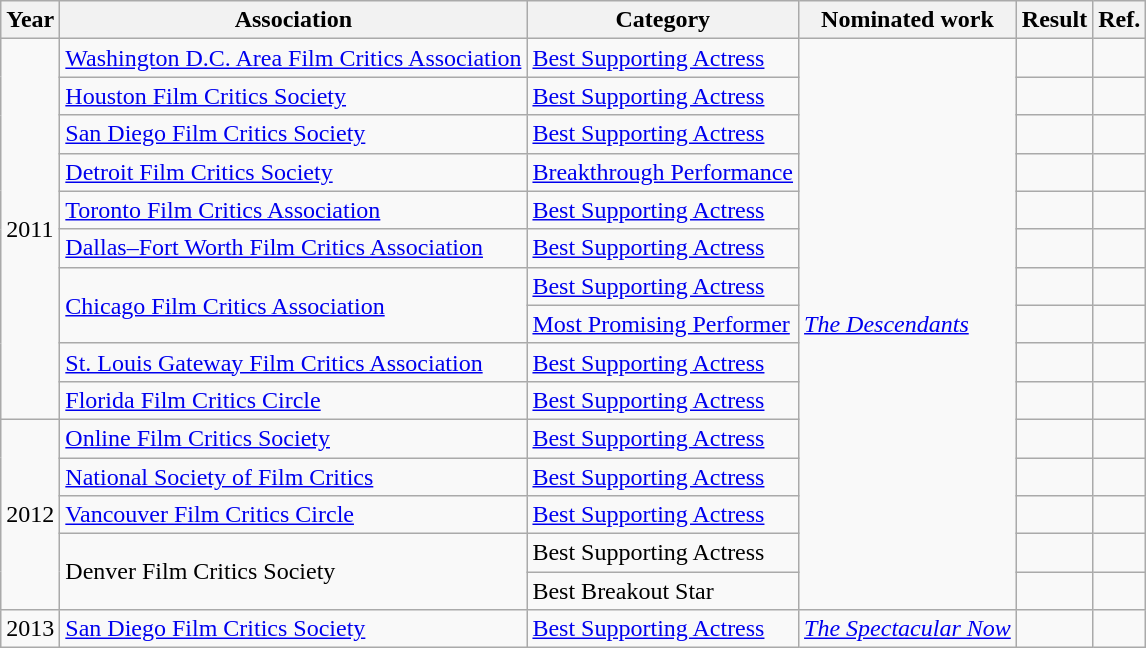<table class="wikitable sortable">
<tr>
<th>Year</th>
<th>Association</th>
<th>Category</th>
<th>Nominated work</th>
<th>Result</th>
<th class="unsortable">Ref.</th>
</tr>
<tr>
<td rowspan="10">2011</td>
<td><a href='#'>Washington D.C. Area Film Critics Association</a></td>
<td><a href='#'>Best Supporting Actress</a></td>
<td rowspan="15"><em><a href='#'>The Descendants</a></em></td>
<td></td>
<td></td>
</tr>
<tr>
<td><a href='#'>Houston Film Critics Society</a></td>
<td><a href='#'>Best Supporting Actress</a></td>
<td></td>
<td></td>
</tr>
<tr>
<td><a href='#'>San Diego Film Critics Society</a></td>
<td><a href='#'>Best Supporting Actress</a></td>
<td></td>
<td></td>
</tr>
<tr>
<td><a href='#'>Detroit Film Critics Society</a></td>
<td><a href='#'>Breakthrough Performance</a></td>
<td></td>
<td></td>
</tr>
<tr>
<td><a href='#'>Toronto Film Critics Association</a></td>
<td><a href='#'>Best Supporting Actress</a></td>
<td></td>
<td></td>
</tr>
<tr>
<td><a href='#'>Dallas–Fort Worth Film Critics Association</a></td>
<td><a href='#'>Best Supporting Actress</a></td>
<td></td>
<td></td>
</tr>
<tr>
<td rowspan="2"><a href='#'>Chicago Film Critics Association</a></td>
<td><a href='#'>Best Supporting Actress</a></td>
<td></td>
<td></td>
</tr>
<tr>
<td><a href='#'>Most Promising Performer</a></td>
<td></td>
<td></td>
</tr>
<tr>
<td><a href='#'>St. Louis Gateway Film Critics Association</a></td>
<td><a href='#'>Best Supporting Actress</a></td>
<td></td>
<td></td>
</tr>
<tr>
<td><a href='#'>Florida Film Critics Circle</a></td>
<td><a href='#'>Best Supporting Actress</a></td>
<td></td>
<td></td>
</tr>
<tr>
<td rowspan="5">2012</td>
<td><a href='#'>Online Film Critics Society</a></td>
<td><a href='#'>Best Supporting Actress</a></td>
<td></td>
<td></td>
</tr>
<tr>
<td><a href='#'>National Society of Film Critics</a></td>
<td><a href='#'>Best Supporting Actress</a></td>
<td></td>
<td></td>
</tr>
<tr>
<td><a href='#'>Vancouver Film Critics Circle</a></td>
<td><a href='#'>Best Supporting Actress</a></td>
<td></td>
<td></td>
</tr>
<tr>
<td rowspan="2">Denver Film Critics Society</td>
<td>Best Supporting Actress</td>
<td></td>
<td></td>
</tr>
<tr>
<td>Best Breakout Star</td>
<td></td>
<td></td>
</tr>
<tr>
<td>2013</td>
<td><a href='#'>San Diego Film Critics Society</a></td>
<td><a href='#'>Best Supporting Actress</a></td>
<td><em><a href='#'>The Spectacular Now</a></em></td>
<td></td>
<td></td>
</tr>
</table>
